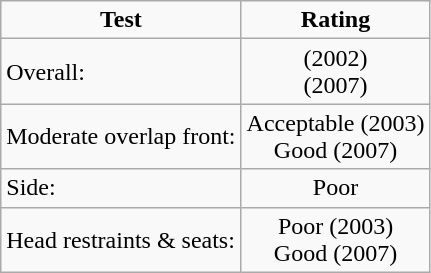<table class="wikitable">
<tr>
<td style="text-align:center;"><strong>Test</strong></td>
<td style="text-align:center;"><strong>Rating</strong></td>
</tr>
<tr>
<td>Overall:</td>
<td style="text-align:center;"> (2002)<br> (2007)</td>
</tr>
<tr>
<td>Moderate overlap front:</td>
<td style="text-align:center;">Acceptable (2003)<br>Good (2007)</td>
</tr>
<tr>
<td>Side:</td>
<td style="text-align:center;">Poor</td>
</tr>
<tr>
<td>Head restraints & seats:</td>
<td style="text-align:center;">Poor (2003)<br>Good (2007)</td>
</tr>
</table>
